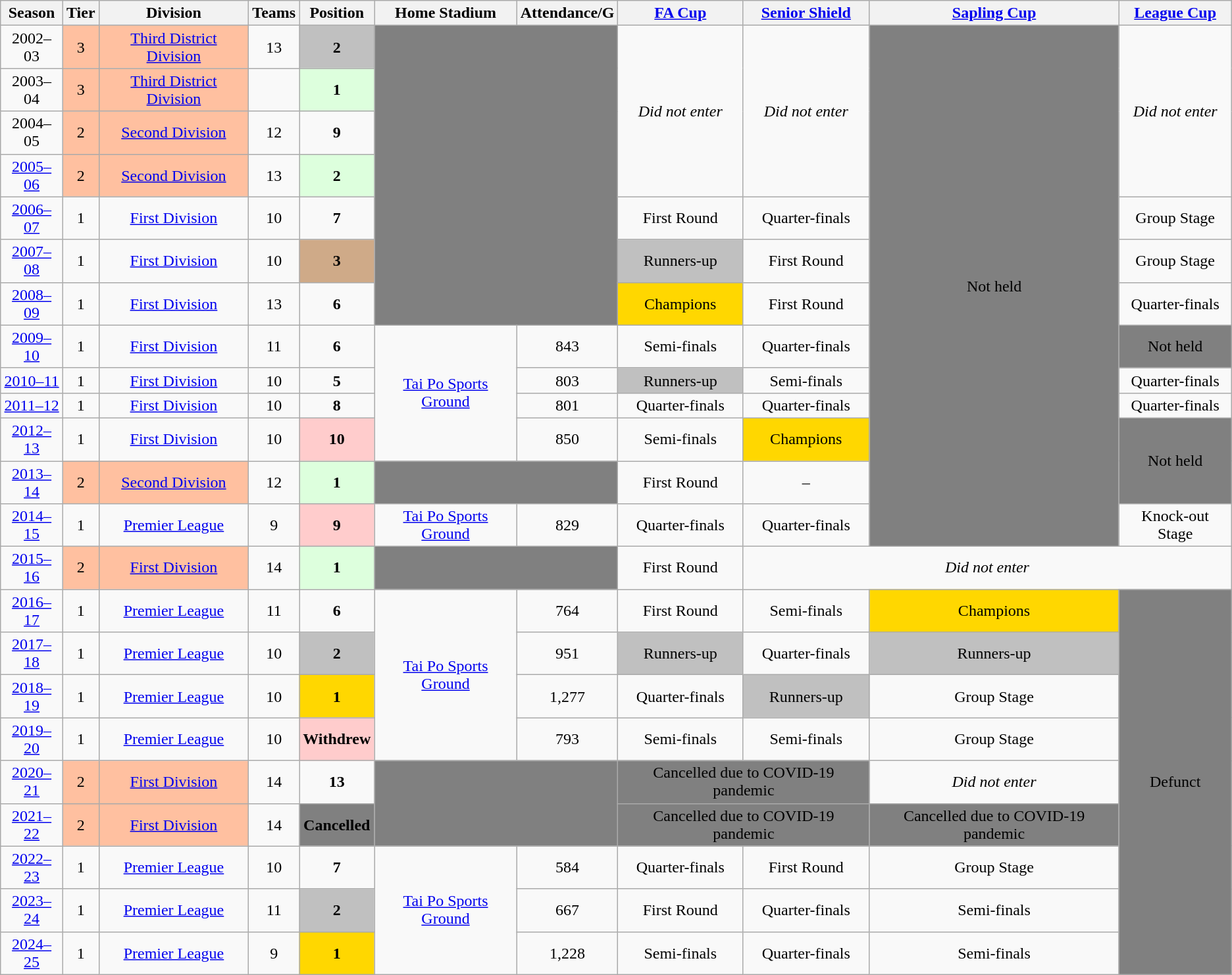<table class=wikitable>
<tr>
<th>Season</th>
<th>Tier</th>
<th>Division</th>
<th>Teams</th>
<th>Position</th>
<th>Home Stadium</th>
<th>Attendance/G</th>
<th><a href='#'>FA Cup</a></th>
<th><a href='#'>Senior Shield</a></th>
<th><a href='#'>Sapling Cup</a></th>
<th><a href='#'>League Cup</a></th>
</tr>
<tr>
<td align=center>2002–03</td>
<td align=center bgcolor=#ffc0a0>3</td>
<td align=center bgcolor=#ffc0a0><a href='#'>Third District Division</a></td>
<td align=center>13</td>
<td align=center bgcolor=silver><strong>2</strong></td>
<td rowspan=7 colspan=2 align=center style=background:gray;></td>
<td rowspan=4 align=center><em>Did not enter</em></td>
<td rowspan=4 align=center><em>Did not enter</em></td>
<td rowspan=13 align=center style=background:gray;>Not held</td>
<td rowspan=4 align=center><em>Did not enter</em></td>
</tr>
<tr>
<td align=center>2003–04</td>
<td align=center bgcolor=#ffc0a0>3</td>
<td align=center bgcolor=#ffc0a0><a href='#'>Third District Division</a></td>
<td align=center></td>
<td align=center bgcolor=#DDFFDD><strong>1</strong></td>
</tr>
<tr>
<td align=center>2004–05</td>
<td align=center bgcolor=#ffc0a0>2</td>
<td align=center bgcolor=#ffc0a0><a href='#'>Second Division</a></td>
<td align=center>12</td>
<td align=center><strong>9</strong></td>
</tr>
<tr>
<td align=center><a href='#'>2005–06</a></td>
<td align=center bgcolor=#ffc0a0>2</td>
<td align=center bgcolor=#ffc0a0><a href='#'>Second Division</a></td>
<td align=center>13</td>
<td align=center bgcolor=#DDFFDD><strong>2</strong></td>
</tr>
<tr>
<td align=center><a href='#'>2006–07</a></td>
<td align=center>1</td>
<td align=center><a href='#'>First Division</a></td>
<td align=center>10</td>
<td align=center><strong>7</strong></td>
<td align=center>First Round</td>
<td align=center>Quarter-finals</td>
<td align=center>Group Stage</td>
</tr>
<tr>
<td align=center><a href='#'>2007–08</a></td>
<td align=center>1</td>
<td align=center><a href='#'>First Division</a></td>
<td align=center>10</td>
<td align=center bgcolor=#cfaa88><strong>3</strong></td>
<td align=center bgcolor=silver>Runners-up</td>
<td align=center>First Round</td>
<td align=center>Group Stage</td>
</tr>
<tr>
<td align=center><a href='#'>2008–09</a></td>
<td align=center>1</td>
<td align=center><a href='#'>First Division</a></td>
<td align=center>13</td>
<td align=center><strong>6</strong></td>
<td align=center bgcolor=gold>Champions</td>
<td align=center>First Round</td>
<td align=center>Quarter-finals</td>
</tr>
<tr>
<td align=center><a href='#'>2009–10</a></td>
<td align=center>1</td>
<td align=center><a href='#'>First Division</a></td>
<td align=center>11</td>
<td align=center><strong>6</strong></td>
<td rowspan=4 align=center><a href='#'>Tai Po Sports Ground</a></td>
<td align=center>843</td>
<td align=center>Semi-finals</td>
<td align=center>Quarter-finals</td>
<td align=center style=background:gray;>Not held</td>
</tr>
<tr>
<td align=center><a href='#'>2010–11</a></td>
<td align=center>1</td>
<td align=center><a href='#'>First Division</a></td>
<td align=center>10</td>
<td align=center><strong>5</strong></td>
<td align=center>803</td>
<td align=center bgcolor=silver>Runners-up</td>
<td align=center>Semi-finals</td>
<td align=center>Quarter-finals</td>
</tr>
<tr>
<td align=center><a href='#'>2011–12</a></td>
<td align=center>1</td>
<td align=center><a href='#'>First Division</a></td>
<td align=center>10</td>
<td align=center><strong>8</strong></td>
<td align=center>801</td>
<td align=center>Quarter-finals</td>
<td align=center>Quarter-finals</td>
<td align=center>Quarter-finals</td>
</tr>
<tr>
<td align=center><a href='#'>2012–13</a></td>
<td align=center>1</td>
<td align=center><a href='#'>First Division</a></td>
<td align=center>10</td>
<td align=center bgcolor=#FFCCCC><strong>10</strong></td>
<td align=center>850</td>
<td align=center>Semi-finals</td>
<td align=center bgcolor=gold>Champions</td>
<td rowspan=2 align=center style=background:gray;>Not held</td>
</tr>
<tr>
<td align=center><a href='#'>2013–14</a></td>
<td align=center bgcolor=#ffc0a0>2</td>
<td align=center bgcolor=#ffc0a0><a href='#'>Second Division</a></td>
<td align=center>12</td>
<td align=center bgcolor=#DDFFDD><strong>1</strong></td>
<td colspan=2 align=center style=background:gray;></td>
<td align=center>First Round</td>
<td align=center>–</td>
</tr>
<tr>
<td align=center><a href='#'>2014–15</a></td>
<td align=center>1</td>
<td align=center><a href='#'>Premier League</a></td>
<td align=center>9</td>
<td align=center bgcolor=#FFCCCC><strong>9</strong></td>
<td align=center><a href='#'>Tai Po Sports Ground</a></td>
<td align=center>829</td>
<td align=center>Quarter-finals</td>
<td align=center>Quarter-finals</td>
<td align=center>Knock-out Stage</td>
</tr>
<tr>
<td align=center><a href='#'>2015–16</a></td>
<td align=center bgcolor=#ffc0a0>2</td>
<td align=center bgcolor=#ffc0a0><a href='#'>First Division</a></td>
<td align=center>14</td>
<td align=center bgcolor=#DDFFDD><strong>1</strong></td>
<td colspan=2 align=center style=background:gray;></td>
<td align=center>First Round</td>
<td colspan=3 align=center><em>Did not enter</em></td>
</tr>
<tr>
<td align=center><a href='#'>2016–17</a></td>
<td align=center>1</td>
<td align=center><a href='#'>Premier League</a></td>
<td align=center>11</td>
<td align=center><strong>6</strong></td>
<td rowspan=4 align=center><a href='#'>Tai Po Sports Ground</a></td>
<td align=center>764</td>
<td align=center>First Round</td>
<td align=center>Semi-finals</td>
<td align=center bgcolor=gold>Champions</td>
<td rowspan=9 align=center style=background:gray;>Defunct</td>
</tr>
<tr>
<td align=center><a href='#'>2017–18</a></td>
<td align=center>1</td>
<td align=center><a href='#'>Premier League</a></td>
<td align=center>10</td>
<td align=center bgcolor=silver><strong>2</strong></td>
<td align=center>951</td>
<td align=center bgcolor=silver>Runners-up</td>
<td align=center>Quarter-finals</td>
<td align=center bgcolor=silver>Runners-up</td>
</tr>
<tr>
<td align=center><a href='#'>2018–19</a></td>
<td align=center>1</td>
<td align=center><a href='#'>Premier League</a></td>
<td align=center>10</td>
<td align=center bgcolor=gold><strong>1</strong></td>
<td align=center>1,277</td>
<td align=center>Quarter-finals</td>
<td align=center bgcolor=silver>Runners-up</td>
<td align=center>Group Stage</td>
</tr>
<tr>
<td align=center><a href='#'>2019–20</a></td>
<td align=center>1</td>
<td align=center><a href='#'>Premier League</a></td>
<td align=center>10</td>
<td align=center bgcolor=#FFCCCC><strong>Withdrew</strong></td>
<td align=center>793</td>
<td align=center>Semi-finals</td>
<td align=center>Semi-finals</td>
<td align=center>Group Stage</td>
</tr>
<tr>
<td align=center><a href='#'>2020–21</a></td>
<td align=center bgcolor=#ffc0a0>2</td>
<td align=center bgcolor=#ffc0a0><a href='#'>First Division</a></td>
<td align=center>14</td>
<td align=center><strong>13</strong></td>
<td rowspan=2 colspan=2 align=center style=background:gray;></td>
<td colspan=2 align=center style=background:gray;>Cancelled due to COVID-19 pandemic</td>
<td align=center><em>Did not enter</em></td>
</tr>
<tr>
<td align=center><a href='#'>2021–22</a></td>
<td align=center bgcolor=#ffc0a0>2</td>
<td align=center bgcolor=#ffc0a0><a href='#'>First Division</a></td>
<td align=center>14</td>
<td align=center style=background:gray;><strong>Cancelled</strong></td>
<td colspan=2 align=center style=background:gray;>Cancelled due to COVID-19 pandemic</td>
<td align=center style=background:gray;>Cancelled due to COVID-19 pandemic</td>
</tr>
<tr>
<td align=center><a href='#'>2022–23</a></td>
<td align=center>1</td>
<td align=center><a href='#'>Premier League</a></td>
<td align=center>10</td>
<td align=center><strong>7</strong></td>
<td rowspan=3 align=center><a href='#'>Tai Po Sports Ground</a></td>
<td align=center>584</td>
<td align=center>Quarter-finals</td>
<td align=center>First Round</td>
<td align=center>Group Stage</td>
</tr>
<tr>
<td align=center><a href='#'>2023–24</a></td>
<td align=center>1</td>
<td align=center><a href='#'>Premier League</a></td>
<td align=center>11</td>
<td align=center bgcolor=silver><strong>2</strong></td>
<td align=center>667</td>
<td align=center>First Round</td>
<td align=center>Quarter-finals</td>
<td align=center>Semi-finals</td>
</tr>
<tr>
<td align=center><a href='#'>2024–25</a></td>
<td align=center>1</td>
<td align=center><a href='#'>Premier League</a></td>
<td align=center>9</td>
<td align=center bgcolor=gold><strong>1</strong></td>
<td align=center>1,228</td>
<td align=center>Semi-finals</td>
<td align=center>Quarter-finals</td>
<td align=center>Semi-finals</td>
</tr>
</table>
